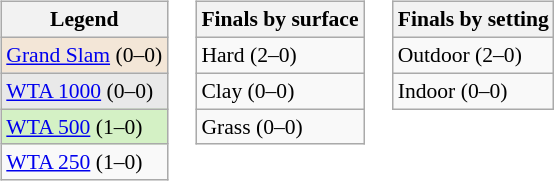<table>
<tr valign=top>
<td><br><table class="wikitable" style=font-size:90%>
<tr>
<th>Legend</th>
</tr>
<tr style=background:#f3e6d7>
<td><a href='#'>Grand Slam</a> (0–0)</td>
</tr>
<tr>
<td style="background:#e9e9e9"><a href='#'>WTA 1000</a> (0–0)</td>
</tr>
<tr>
<td style="background:#d4f1c5"><a href='#'>WTA 500</a> (1–0)</td>
</tr>
<tr>
<td><a href='#'>WTA 250</a> (1–0)</td>
</tr>
</table>
</td>
<td><br><table class="wikitable" style=font-size:90%>
<tr>
<th>Finals by surface</th>
</tr>
<tr>
<td>Hard (2–0)</td>
</tr>
<tr>
<td>Clay (0–0)</td>
</tr>
<tr>
<td>Grass (0–0)</td>
</tr>
</table>
</td>
<td><br><table class="wikitable" style=font-size:90%>
<tr>
<th>Finals by setting</th>
</tr>
<tr>
<td>Outdoor (2–0)</td>
</tr>
<tr>
<td>Indoor (0–0)</td>
</tr>
</table>
</td>
</tr>
</table>
